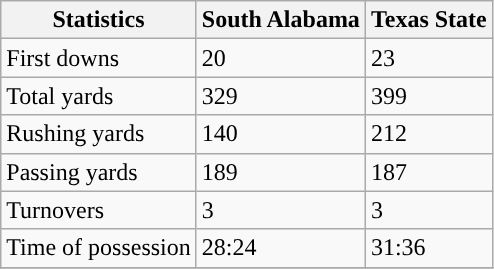<table class="wikitable">
<tr>
<th>Statistics</th>
<th>South Alabama</th>
<th>Texas State</th>
</tr>
<tr>
<td>First downs</td>
<td>20</td>
<td>23</td>
</tr>
<tr>
<td>Total yards</td>
<td>329</td>
<td>399</td>
</tr>
<tr>
<td>Rushing yards</td>
<td>140</td>
<td>212</td>
</tr>
<tr>
<td>Passing yards</td>
<td>189</td>
<td>187</td>
</tr>
<tr>
<td>Turnovers</td>
<td>3</td>
<td>3</td>
</tr>
<tr>
<td>Time of possession</td>
<td>28:24</td>
<td>31:36</td>
</tr>
<tr>
</tr>
</table>
